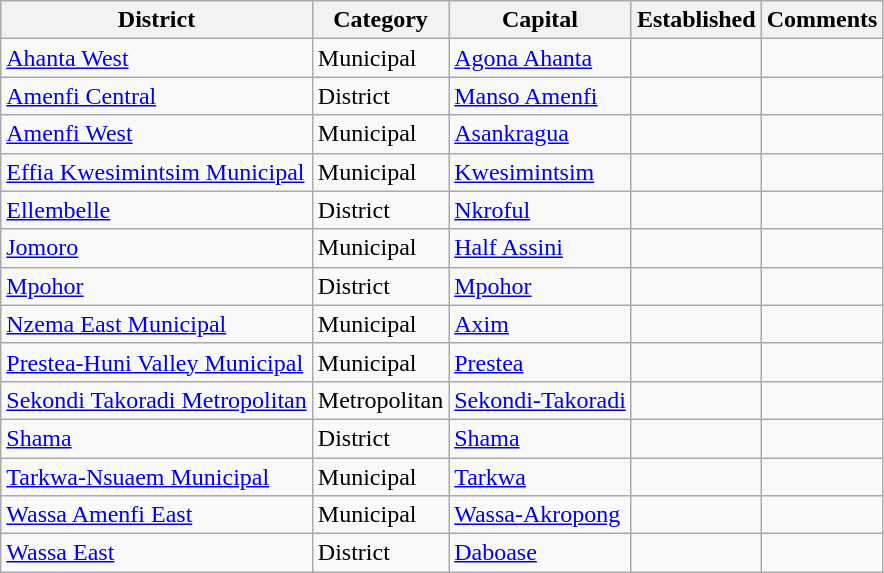<table class="wikitable sortable">
<tr>
<th>District</th>
<th>Category</th>
<th>Capital</th>
<th>Established</th>
<th>Comments</th>
</tr>
<tr>
<td><a href='#'>Ahanta West</a></td>
<td>Municipal</td>
<td><a href='#'>Agona Ahanta</a></td>
<td></td>
<td></td>
</tr>
<tr>
<td><a href='#'>Amenfi Central</a></td>
<td>District</td>
<td><a href='#'>Manso Amenfi</a></td>
<td></td>
<td></td>
</tr>
<tr>
<td><a href='#'>Amenfi West</a></td>
<td>Municipal</td>
<td><a href='#'>Asankragua</a></td>
<td></td>
<td></td>
</tr>
<tr>
<td><a href='#'>Effia Kwesimintsim Municipal</a></td>
<td>Municipal</td>
<td><a href='#'>Kwesimintsim</a></td>
<td></td>
<td></td>
</tr>
<tr>
<td><a href='#'>Ellembelle</a></td>
<td>District</td>
<td><a href='#'>Nkroful</a></td>
<td></td>
<td></td>
</tr>
<tr>
<td><a href='#'>Jomoro</a></td>
<td>Municipal</td>
<td><a href='#'>Half Assini</a></td>
<td></td>
<td></td>
</tr>
<tr>
<td><a href='#'>Mpohor</a></td>
<td>District</td>
<td><a href='#'>Mpohor</a></td>
<td></td>
<td></td>
</tr>
<tr>
<td><a href='#'>Nzema East Municipal</a></td>
<td>Municipal</td>
<td><a href='#'>Axim</a></td>
<td></td>
<td></td>
</tr>
<tr>
<td><a href='#'>Prestea-Huni Valley Municipal</a></td>
<td>Municipal</td>
<td><a href='#'>Prestea</a></td>
<td></td>
<td></td>
</tr>
<tr>
<td><a href='#'>Sekondi Takoradi Metropolitan</a></td>
<td>Metropolitan</td>
<td><a href='#'>Sekondi-Takoradi</a></td>
<td></td>
<td></td>
</tr>
<tr>
<td><a href='#'>Shama</a></td>
<td>District</td>
<td><a href='#'>Shama</a></td>
<td></td>
<td></td>
</tr>
<tr>
<td><a href='#'>Tarkwa-Nsuaem Municipal</a></td>
<td>Municipal</td>
<td><a href='#'>Tarkwa</a></td>
<td></td>
<td></td>
</tr>
<tr>
<td><a href='#'>Wassa Amenfi East</a></td>
<td>Municipal</td>
<td><a href='#'>Wassa-Akropong</a></td>
<td></td>
<td></td>
</tr>
<tr>
<td><a href='#'>Wassa East</a></td>
<td>District</td>
<td><a href='#'>Daboase</a></td>
<td></td>
<td></td>
</tr>
</table>
